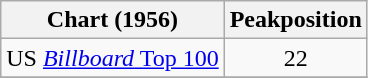<table class="wikitable">
<tr>
<th>Chart (1956)</th>
<th>Peakposition</th>
</tr>
<tr>
<td>US <a href='#'><em>Billboard</em> Top 100</a></td>
<td style="text-align:center;">22</td>
</tr>
<tr>
</tr>
</table>
